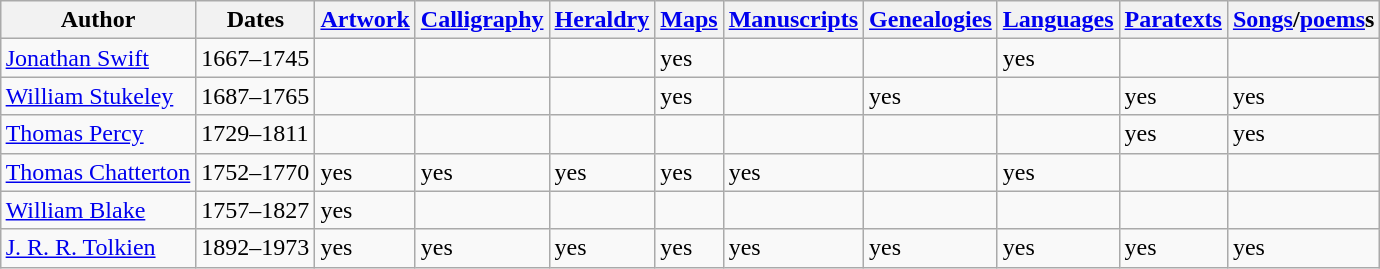<table class="wikitable" style="margin:1em auto;">
<tr>
<th>Author</th>
<th>Dates</th>
<th><a href='#'>Artwork</a></th>
<th><a href='#'>Calligraphy</a></th>
<th><a href='#'>Heraldry</a></th>
<th><a href='#'>Maps</a></th>
<th><a href='#'>Manuscripts</a></th>
<th><a href='#'>Genealogies</a></th>
<th><a href='#'>Languages</a></th>
<th><a href='#'>Paratexts</a></th>
<th><a href='#'>Songs</a>/<a href='#'>poems</a>s</th>
</tr>
<tr>
<td><a href='#'>Jonathan Swift</a></td>
<td>1667–1745</td>
<td></td>
<td></td>
<td></td>
<td>yes</td>
<td></td>
<td></td>
<td>yes</td>
<td></td>
<td></td>
</tr>
<tr>
<td><a href='#'>William Stukeley</a></td>
<td>1687–1765</td>
<td></td>
<td></td>
<td></td>
<td>yes</td>
<td></td>
<td>yes</td>
<td></td>
<td>yes</td>
<td>yes</td>
</tr>
<tr>
<td><a href='#'>Thomas Percy</a></td>
<td>1729–1811</td>
<td></td>
<td></td>
<td></td>
<td></td>
<td></td>
<td></td>
<td></td>
<td>yes</td>
<td>yes</td>
</tr>
<tr>
<td><a href='#'>Thomas Chatterton</a></td>
<td>1752–1770</td>
<td>yes</td>
<td>yes</td>
<td>yes</td>
<td>yes</td>
<td>yes</td>
<td></td>
<td>yes</td>
<td></td>
<td></td>
</tr>
<tr>
<td><a href='#'>William Blake</a></td>
<td>1757–1827</td>
<td>yes</td>
<td></td>
<td></td>
<td></td>
<td></td>
<td></td>
<td></td>
<td></td>
<td></td>
</tr>
<tr>
<td><a href='#'>J. R. R. Tolkien</a></td>
<td>1892–1973</td>
<td>yes</td>
<td>yes</td>
<td>yes</td>
<td>yes</td>
<td>yes</td>
<td>yes</td>
<td>yes</td>
<td>yes</td>
<td>yes</td>
</tr>
</table>
